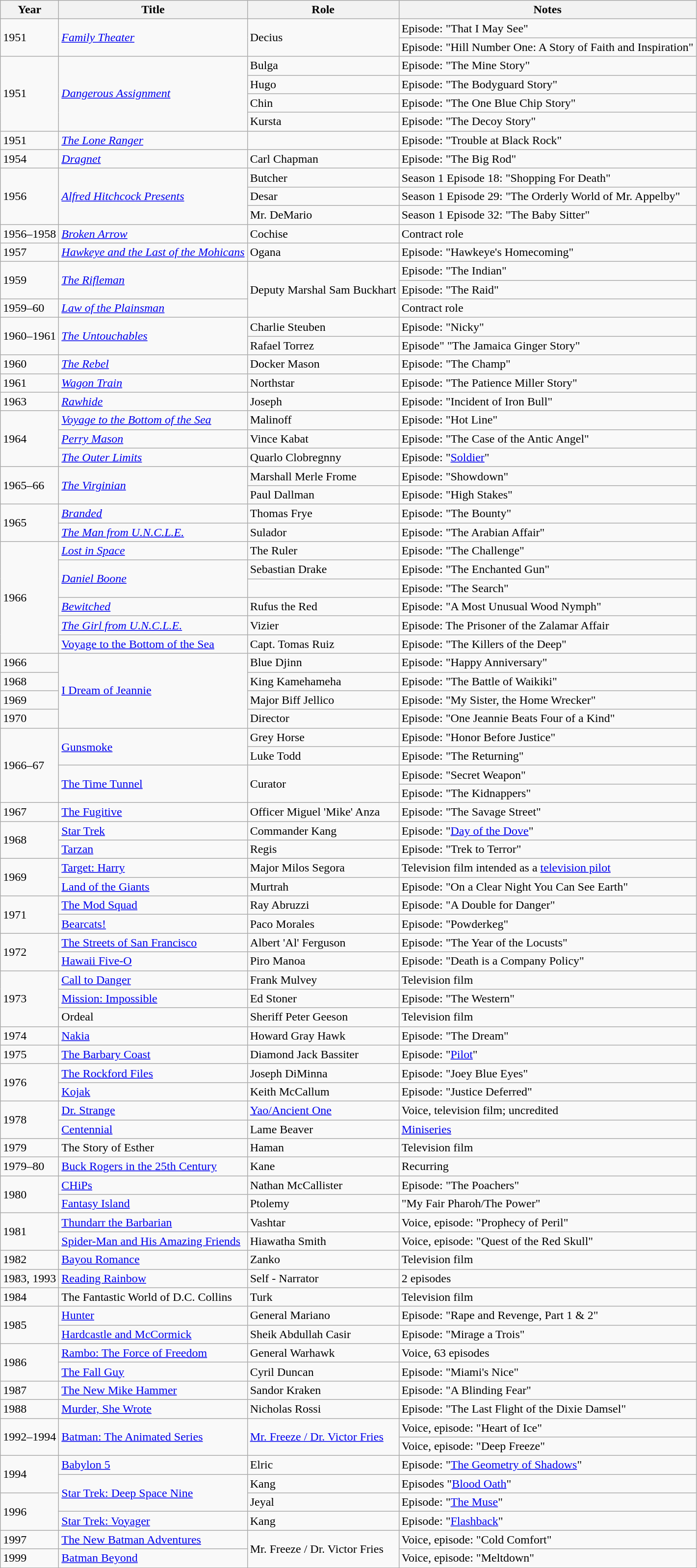<table class="wikitable sortable plainrowheaders" style="white-space:wrap">
<tr>
<th>Year</th>
<th>Title</th>
<th>Role</th>
<th>Notes</th>
</tr>
<tr>
<td rowspan="2">1951</td>
<td rowspan="2"><em><a href='#'>Family Theater</a></em></td>
<td rowspan="2">Decius</td>
<td>Episode: "That I May See"</td>
</tr>
<tr>
<td>Episode: "Hill Number One: A Story of Faith and Inspiration"</td>
</tr>
<tr>
<td rowspan="4">1951</td>
<td rowspan="4"><em><a href='#'>Dangerous Assignment</a></em></td>
<td>Bulga</td>
<td>Episode: "The Mine Story"</td>
</tr>
<tr>
<td>Hugo</td>
<td>Episode: "The Bodyguard Story"</td>
</tr>
<tr>
<td>Chin</td>
<td>Episode: "The One Blue Chip Story"</td>
</tr>
<tr>
<td>Kursta</td>
<td>Episode: "The Decoy Story"</td>
</tr>
<tr>
<td>1951</td>
<td><em><a href='#'>The Lone Ranger</a></em></td>
<td></td>
<td>Episode: "Trouble at Black Rock"</td>
</tr>
<tr>
<td>1954</td>
<td><em><a href='#'>Dragnet</a></em></td>
<td>Carl Chapman</td>
<td>Episode: "The Big Rod"</td>
</tr>
<tr>
<td rowspan="3">1956</td>
<td rowspan="3"><em><a href='#'>Alfred Hitchcock Presents</a></em></td>
<td>Butcher</td>
<td>Season 1 Episode 18: "Shopping For Death"</td>
</tr>
<tr>
<td>Desar</td>
<td>Season 1 Episode 29: "The Orderly World of Mr. Appelby"</td>
</tr>
<tr>
<td>Mr. DeMario</td>
<td>Season 1 Episode 32: "The Baby Sitter"</td>
</tr>
<tr>
<td>1956–1958</td>
<td><em><a href='#'>Broken Arrow</a></em></td>
<td>Cochise</td>
<td>Contract role</td>
</tr>
<tr>
<td>1957</td>
<td><em><a href='#'>Hawkeye and the Last of the Mohicans</a></em></td>
<td>Ogana</td>
<td>Episode: "Hawkeye's Homecoming"</td>
</tr>
<tr>
<td rowspan="2">1959</td>
<td rowspan="2"><em><a href='#'>The Rifleman</a></em></td>
<td rowspan="3">Deputy Marshal Sam Buckhart</td>
<td>Episode: "The Indian"</td>
</tr>
<tr>
<td>Episode: "The Raid"</td>
</tr>
<tr>
<td>1959–60</td>
<td><em><a href='#'>Law of the Plainsman</a></em></td>
<td>Contract role</td>
</tr>
<tr>
<td rowspan="2">1960–1961</td>
<td rowspan="2"><em><a href='#'>The Untouchables</a></em></td>
<td>Charlie Steuben</td>
<td>Episode: "Nicky"</td>
</tr>
<tr>
<td>Rafael Torrez</td>
<td>Episode" "The Jamaica Ginger Story"</td>
</tr>
<tr>
<td>1960</td>
<td><em><a href='#'>The Rebel</a></em></td>
<td>Docker Mason</td>
<td>Episode: "The Champ"</td>
</tr>
<tr>
<td>1961</td>
<td><em><a href='#'>Wagon Train</a></em></td>
<td>Northstar</td>
<td>Episode: "The Patience Miller Story"</td>
</tr>
<tr>
<td>1963</td>
<td><em><a href='#'>Rawhide</a></em></td>
<td>Joseph</td>
<td>Episode:  "Incident of Iron Bull"</td>
</tr>
<tr>
<td rowspan="3">1964</td>
<td><em><a href='#'>Voyage to the Bottom of the Sea</a></em></td>
<td>Malinoff</td>
<td>Episode: "Hot Line"</td>
</tr>
<tr>
<td><em><a href='#'>Perry Mason</a></em></td>
<td>Vince Kabat</td>
<td>Episode: "The Case of the Antic Angel"</td>
</tr>
<tr>
<td><em><a href='#'>The Outer Limits</a></em></td>
<td>Quarlo Clobregnny</td>
<td>Episode: "<a href='#'>Soldier</a>"</td>
</tr>
<tr>
<td rowspan="2">1965–66</td>
<td rowspan="2"><em><a href='#'>The Virginian</a></em></td>
<td>Marshall Merle Frome</td>
<td>Episode: "Showdown"</td>
</tr>
<tr>
<td>Paul Dallman</td>
<td>Episode: "High Stakes"</td>
</tr>
<tr>
<td rowspan="2">1965</td>
<td><em><a href='#'>Branded</a></em></td>
<td>Thomas Frye</td>
<td>Episode: "The Bounty"</td>
</tr>
<tr>
<td><em><a href='#'>The Man from U.N.C.L.E.</a></em></td>
<td>Sulador</td>
<td>Episode: "The Arabian Affair"</td>
</tr>
<tr>
<td rowspan="6">1966</td>
<td><em><a href='#'>Lost in Space</a></em></td>
<td>The Ruler</td>
<td>Episode: "The Challenge"</td>
</tr>
<tr>
<td rowspan="2"><em><a href='#'>Daniel Boone</a></em></td>
<td>Sebastian Drake</td>
<td>Episode: "The Enchanted Gun"</td>
</tr>
<tr>
<td></td>
<td>Episode: "The Search"</td>
</tr>
<tr>
<td><em><a href='#'>Bewitched</a></em></td>
<td>Rufus the Red</td>
<td>Episode: "A Most Unusual Wood Nymph"</td>
</tr>
<tr>
<td><em><a href='#'>The Girl from U.N.C.L.E.</a></td>
<td>Vizier</td>
<td>Episode: The Prisoner of the Zalamar Affair</td>
</tr>
<tr>
<td></em><a href='#'>Voyage to the Bottom of the Sea</a><em></td>
<td>Capt. Tomas Ruiz</td>
<td>Episode: "The Killers of the Deep"</td>
</tr>
<tr>
<td>1966</td>
<td rowspan="4"></em><a href='#'>I Dream of Jeannie</a><em></td>
<td>Blue Djinn</td>
<td>Episode: "Happy Anniversary"</td>
</tr>
<tr>
<td>1968</td>
<td>King Kamehameha</td>
<td>Episode: "The Battle of Waikiki"</td>
</tr>
<tr>
<td>1969</td>
<td>Major Biff Jellico</td>
<td>Episode: "My Sister, the Home Wrecker"</td>
</tr>
<tr>
<td>1970</td>
<td>Director</td>
<td>Episode: "One Jeannie Beats Four of a Kind"</td>
</tr>
<tr>
<td rowspan="4">1966–67</td>
<td rowspan="2"></em><a href='#'>Gunsmoke</a><em></td>
<td>Grey Horse</td>
<td>Episode: "Honor Before Justice"</td>
</tr>
<tr>
<td>Luke Todd</td>
<td>Episode: "The Returning"</td>
</tr>
<tr>
<td rowspan="2"></em><a href='#'>The Time Tunnel</a><em></td>
<td rowspan="2">Curator</td>
<td>Episode: "Secret Weapon"</td>
</tr>
<tr>
<td>Episode: "The Kidnappers"</td>
</tr>
<tr>
<td>1967</td>
<td></em><a href='#'>The Fugitive</a><em></td>
<td>Officer Miguel 'Mike' Anza</td>
<td>Episode: "The Savage Street"</td>
</tr>
<tr>
<td rowspan="2">1968</td>
<td></em><a href='#'>Star Trek</a><em></td>
<td>Commander Kang</td>
<td>Episode: "<a href='#'>Day of the Dove</a>"</td>
</tr>
<tr>
<td></em><a href='#'>Tarzan</a><em></td>
<td>Regis</td>
<td>Episode: "Trek to Terror"</td>
</tr>
<tr>
<td rowspan="2">1969</td>
<td></em><a href='#'>Target: Harry</a><em></td>
<td>Major Milos Segora</td>
<td>Television film intended as a <a href='#'>television pilot</a></td>
</tr>
<tr>
<td></em><a href='#'>Land of the Giants</a><em></td>
<td>Murtrah</td>
<td>Episode: "On a Clear Night You Can See Earth"</td>
</tr>
<tr>
<td rowspan="2">1971</td>
<td></em><a href='#'>The Mod Squad</a><em></td>
<td>Ray Abruzzi</td>
<td>Episode: "A Double for Danger"</td>
</tr>
<tr>
<td></em><a href='#'>Bearcats!</a><em></td>
<td>Paco Morales</td>
<td>Episode: "Powderkeg"</td>
</tr>
<tr>
<td rowspan="2">1972</td>
<td></em><a href='#'>The Streets of San Francisco</a><em></td>
<td>Albert 'Al' Ferguson</td>
<td>Episode: "The Year of the Locusts"</td>
</tr>
<tr>
<td></em><a href='#'>Hawaii Five-O</a><em></td>
<td>Piro Manoa</td>
<td>Episode: "Death is a Company Policy"</td>
</tr>
<tr>
<td rowspan="3">1973</td>
<td></em><a href='#'>Call to Danger</a><em></td>
<td>Frank Mulvey</td>
<td>Television film</td>
</tr>
<tr>
<td></em><a href='#'>Mission: Impossible</a><em></td>
<td>Ed Stoner</td>
<td>Episode: "The Western"</td>
</tr>
<tr>
<td></em>Ordeal<em></td>
<td>Sheriff Peter Geeson</td>
<td>Television film</td>
</tr>
<tr>
<td>1974</td>
<td></em><a href='#'>Nakia</a><em></td>
<td>Howard Gray Hawk</td>
<td>Episode: "The Dream"</td>
</tr>
<tr>
<td>1975</td>
<td></em><a href='#'>The Barbary Coast</a><em></td>
<td>Diamond Jack Bassiter</td>
<td>Episode: "<a href='#'>Pilot</a>"</td>
</tr>
<tr>
<td rowspan="2":>1976</td>
<td></em><a href='#'>The Rockford Files</a><em></td>
<td>Joseph DiMinna</td>
<td>Episode: "Joey Blue Eyes"</td>
</tr>
<tr>
<td></em><a href='#'>Kojak</a><em></td>
<td>Keith McCallum</td>
<td>Episode: "Justice Deferred"</td>
</tr>
<tr>
<td rowspan="2">1978</td>
<td></em><a href='#'>Dr. Strange</a><em></td>
<td><a href='#'>Yao/Ancient One</a></td>
<td>Voice, television film; uncredited</td>
</tr>
<tr>
<td></em><a href='#'>Centennial</a><em></td>
<td>Lame Beaver</td>
<td><a href='#'>Miniseries</a></td>
</tr>
<tr>
<td>1979</td>
<td></em>The Story of Esther<em></td>
<td>Haman</td>
<td>Television film</td>
</tr>
<tr>
<td>1979–80</td>
<td></em><a href='#'>Buck Rogers in the 25th Century</a><em></td>
<td>Kane</td>
<td>Recurring</td>
</tr>
<tr>
<td rowspan="2">1980</td>
<td></em><a href='#'>CHiPs</a><em></td>
<td>Nathan McCallister</td>
<td>Episode: "The Poachers"</td>
</tr>
<tr>
<td></em><a href='#'>Fantasy Island</a><em></td>
<td>Ptolemy</td>
<td>"My Fair Pharoh/The Power"</td>
</tr>
<tr>
<td rowspan="2">1981</td>
<td></em><a href='#'>Thundarr the Barbarian</a><em></td>
<td>Vashtar</td>
<td>Voice, episode: "Prophecy of Peril"</td>
</tr>
<tr>
<td></em><a href='#'>Spider-Man and His Amazing Friends</a><em></td>
<td>Hiawatha Smith</td>
<td>Voice, episode: "Quest of the Red Skull"</td>
</tr>
<tr>
<td>1982</td>
<td></em><a href='#'>Bayou Romance</a><em></td>
<td>Zanko</td>
<td>Television film</td>
</tr>
<tr>
<td>1983, 1993</td>
<td></em><a href='#'>Reading Rainbow</a><em></td>
<td>Self - Narrator</td>
<td>2 episodes</td>
</tr>
<tr>
<td>1984</td>
<td></em>The Fantastic World of D.C. Collins<em></td>
<td>Turk</td>
<td>Television film</td>
</tr>
<tr>
<td rowspan="2">1985</td>
<td></em><a href='#'>Hunter</a><em></td>
<td>General Mariano</td>
<td>Episode: "Rape and Revenge, Part 1 & 2"</td>
</tr>
<tr>
<td></em><a href='#'>Hardcastle and McCormick</a><em></td>
<td>Sheik Abdullah Casir</td>
<td>Episode: "Mirage a Trois"</td>
</tr>
<tr>
<td rowspan="2">1986</td>
<td></em><a href='#'>Rambo: The Force of Freedom</a><em></td>
<td>General Warhawk</td>
<td>Voice, 63 episodes</td>
</tr>
<tr>
<td></em><a href='#'>The Fall Guy</a><em></td>
<td>Cyril Duncan</td>
<td>Episode: "Miami's Nice"</td>
</tr>
<tr>
<td>1987</td>
<td></em><a href='#'>The New Mike Hammer</a><em></td>
<td>Sandor Kraken</td>
<td>Episode: "A Blinding Fear"</td>
</tr>
<tr>
<td>1988</td>
<td></em><a href='#'>Murder, She Wrote</a><em></td>
<td>Nicholas Rossi</td>
<td>Episode: "The Last Flight of the Dixie Damsel"</td>
</tr>
<tr>
<td rowspan="2">1992–1994</td>
<td rowspan="2"></em><a href='#'>Batman: The Animated Series</a><em></td>
<td rowspan="2"><a href='#'>Mr. Freeze / Dr. Victor Fries</a></td>
<td>Voice, episode: "Heart of Ice"</td>
</tr>
<tr>
<td>Voice, episode: "Deep Freeze"</td>
</tr>
<tr>
<td rowspan="2">1994</td>
<td></em><a href='#'>Babylon 5</a><em></td>
<td>Elric</td>
<td>Episode: "<a href='#'>The Geometry of Shadows</a>"</td>
</tr>
<tr>
<td rowspan="2"></em><a href='#'>Star Trek: Deep Space Nine</a><em></td>
<td>Kang</td>
<td>Episodes "<a href='#'>Blood Oath</a>"</td>
</tr>
<tr =>
<td rowspan="2">1996</td>
<td>Jeyal</td>
<td>Episode: "<a href='#'>The Muse</a>"</td>
</tr>
<tr>
<td></em><a href='#'>Star Trek: Voyager</a><em></td>
<td>Kang</td>
<td>Episode: "<a href='#'>Flashback</a>"</td>
</tr>
<tr>
<td>1997</td>
<td></em><a href='#'>The New Batman Adventures</a><em></td>
<td rowspan="2">Mr. Freeze / Dr. Victor Fries</td>
<td>Voice, episode: "Cold Comfort"</td>
</tr>
<tr>
<td>1999</td>
<td></em><a href='#'>Batman Beyond</a><em></td>
<td>Voice, episode: "Meltdown"</td>
</tr>
</table>
